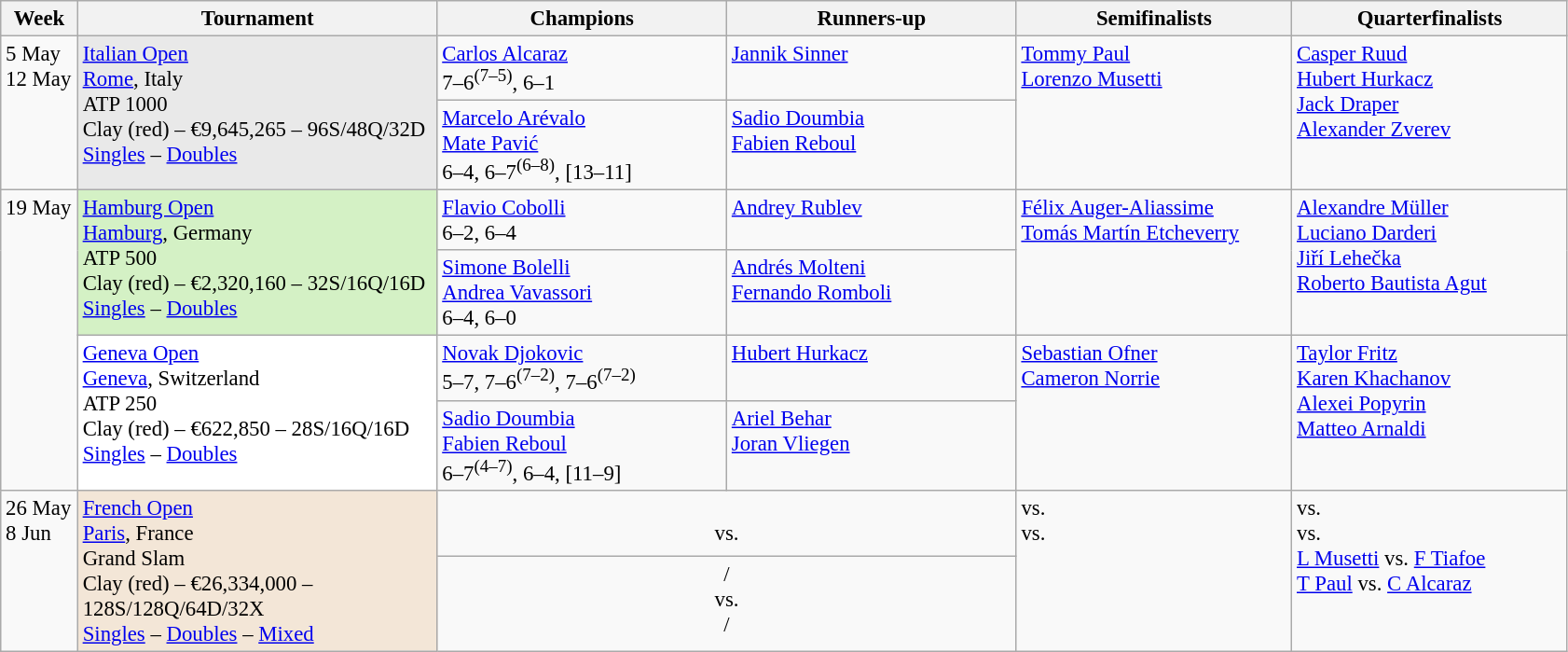<table class=wikitable style=font-size:95%>
<tr>
<th style="width:48px;">Week</th>
<th style="width:250px;">Tournament</th>
<th style="width:200px;">Champions</th>
<th style="width:200px;">Runners-up</th>
<th style="width:190px;">Semifinalists</th>
<th style="width:190px;">Quarterfinalists</th>
</tr>
<tr style="vertical-align:top">
<td rowspan=2>5 May<br>12 May</td>
<td style="background:#e9e9e9;" rowspan=2><a href='#'>Italian Open</a><br><a href='#'>Rome</a>, Italy<br>ATP 1000<br>Clay (red) – €9,645,265 – 96S/48Q/32D<br><a href='#'>Singles</a> – <a href='#'>Doubles</a></td>
<td> <a href='#'>Carlos Alcaraz</a><br>7–6<sup>(7–5)</sup>, 6–1</td>
<td> <a href='#'>Jannik Sinner</a></td>
<td rowspan=2> <a href='#'>Tommy Paul</a><br> <a href='#'>Lorenzo Musetti</a></td>
<td rowspan="2"> <a href='#'>Casper Ruud</a><br> <a href='#'>Hubert Hurkacz</a> <br> <a href='#'>Jack Draper</a><br> <a href='#'>Alexander Zverev</a></td>
</tr>
<tr style="vertical-align:top">
<td> <a href='#'>Marcelo Arévalo</a> <br>  <a href='#'>Mate Pavić</a> <br> 6–4, 6–7<sup>(6–8)</sup>, [13–11]</td>
<td> <a href='#'>Sadio Doumbia</a> <br>  <a href='#'>Fabien Reboul</a></td>
</tr>
<tr style="vertical-align:top">
<td rowspan=4>19 May</td>
<td style="background:#D4F1C5;" rowspan=2><a href='#'>Hamburg Open</a><br><a href='#'>Hamburg</a>, Germany<br>ATP 500<br>Clay (red) – €2,320,160 – 32S/16Q/16D<br><a href='#'>Singles</a> – <a href='#'>Doubles</a></td>
<td> <a href='#'>Flavio Cobolli</a> <br> 6–2, 6–4</td>
<td> <a href='#'>Andrey Rublev</a></td>
<td rowspan=2> <a href='#'>Félix Auger-Aliassime</a> <br>  <a href='#'>Tomás Martín Etcheverry</a></td>
<td rowspan=2> <a href='#'>Alexandre Müller</a> <br>  <a href='#'>Luciano Darderi</a> <br>  <a href='#'>Jiří Lehečka</a> <br>  <a href='#'>Roberto Bautista Agut</a></td>
</tr>
<tr style="vertical-align:top">
<td> <a href='#'>Simone Bolelli</a> <br>  <a href='#'>Andrea Vavassori</a> <br> 6–4, 6–0</td>
<td> <a href='#'>Andrés Molteni</a> <br>  <a href='#'>Fernando Romboli</a></td>
</tr>
<tr style="vertical-align:top">
<td style="background:#fff;" rowspan=2><a href='#'>Geneva Open</a><br><a href='#'>Geneva</a>, Switzerland<br>ATP 250<br>Clay (red) – €622,850 – 28S/16Q/16D<br><a href='#'>Singles</a> – <a href='#'>Doubles</a></td>
<td> <a href='#'>Novak Djokovic</a> <br> 5–7, 7–6<sup>(7–2)</sup>, 7–6<sup>(7–2)</sup></td>
<td> <a href='#'>Hubert Hurkacz</a></td>
<td rowspan=2> <a href='#'>Sebastian Ofner</a> <br>  <a href='#'>Cameron Norrie</a></td>
<td rowspan=2> <a href='#'>Taylor Fritz</a> <br>  <a href='#'>Karen Khachanov</a> <br>  <a href='#'>Alexei Popyrin</a> <br>  <a href='#'>Matteo Arnaldi</a></td>
</tr>
<tr style="vertical-align:top">
<td> <a href='#'>Sadio Doumbia</a> <br>  <a href='#'>Fabien Reboul</a> <br> 6–7<sup>(4–7)</sup>, 6–4, [11–9]</td>
<td> <a href='#'>Ariel Behar</a> <br>  <a href='#'>Joran Vliegen</a></td>
</tr>
<tr style="vertical-align:top">
<td rowspan=2>26 May<br>8 Jun</td>
<td style="background:#f3e6d7;" rowspan=2><a href='#'>French Open</a><br><a href='#'>Paris</a>, France<br>Grand Slam<br>Clay (red) – €26,334,000 – 128S/128Q/64D/32X<br><a href='#'>Singles</a> – <a href='#'>Doubles</a> – <a href='#'>Mixed</a></td>
<td colspan="2" align=center> <br> vs. <br> </td>
<td rowspan=2> vs.  <br> vs. </td>
<td rowspan=2> vs.  <br>  vs.  <br>  <a href='#'>L Musetti</a> vs.  <a href='#'>F Tiafoe</a> <br>  <a href='#'>T Paul</a> vs.  <a href='#'>C Alcaraz</a></td>
</tr>
<tr style="vertical-align:top">
<td colspan="2" align=center> /  <br> vs. <br>  / </td>
</tr>
</table>
